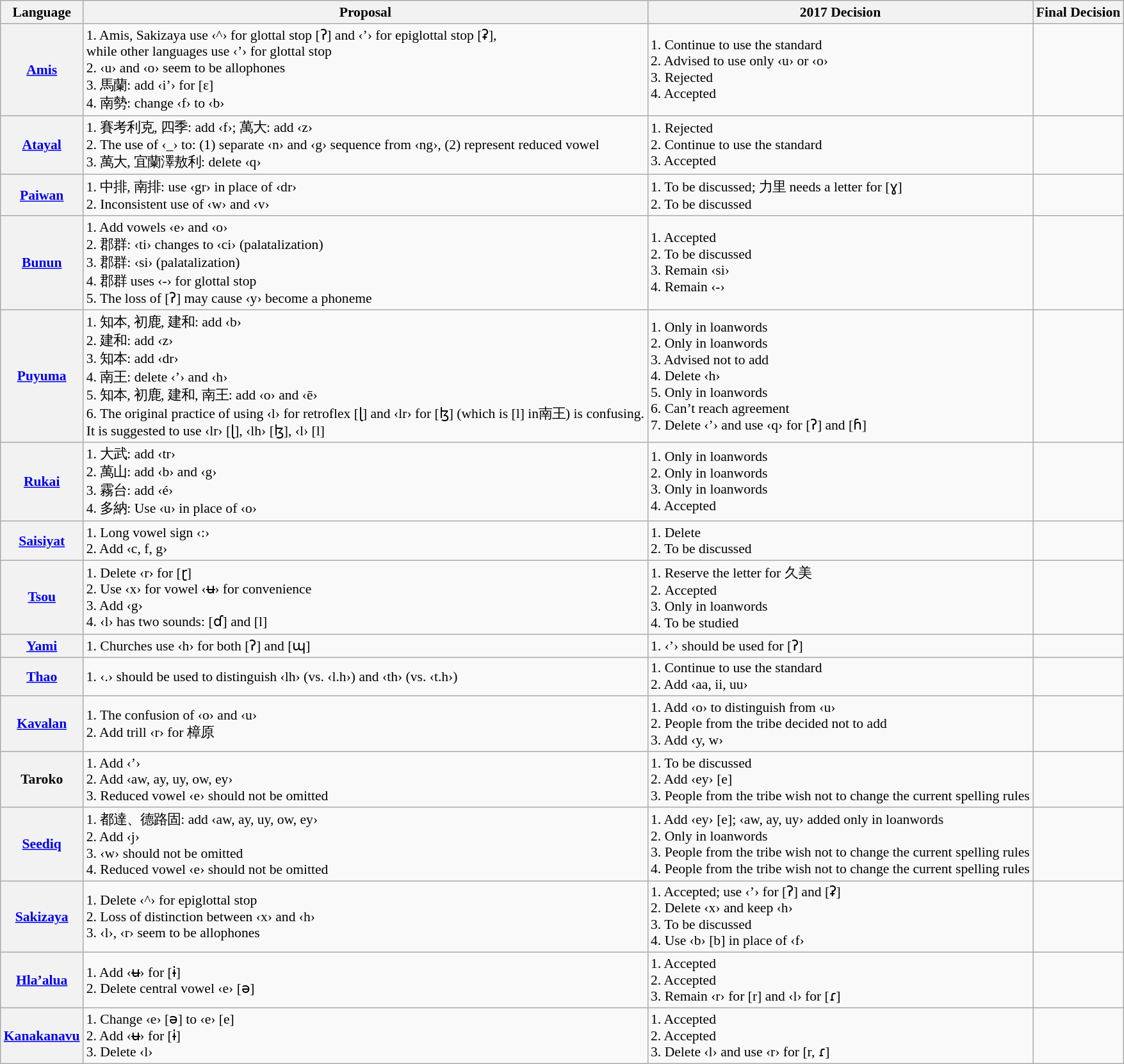<table class=wikitable style="text-align:left; font-size:90%;">
<tr>
<th>Language</th>
<th>Proposal</th>
<th>2017 Decision</th>
<th>Final Decision</th>
</tr>
<tr>
<th><a href='#'>Amis</a></th>
<td>1.	Amis, Sakizaya use ‹^› for glottal stop [ʔ] and ‹’› for epiglottal stop [ʡ], <br>while other languages use ‹’› for glottal stop <br>2. ‹u› and ‹o› seem to be allophones <br>3. 馬蘭: add ‹i’› for [ε] <br>4. 南勢: change ‹f› to ‹b›</td>
<td>1. Continue to use the standard <br>2. Advised to use only ‹u› or ‹o› <br>3. Rejected <br>4. Accepted</td>
<td></td>
</tr>
<tr>
<th><a href='#'>Atayal</a></th>
<td>1. 賽考利克, 四季: add ‹f›; 萬大: add ‹z› <br>2. The use of ‹_› to: (1) separate ‹n› and ‹g› sequence from ‹ng›, (2) represent reduced vowel <br>3. 萬大, 宜蘭澤敖利: delete ‹q›</td>
<td>1. Rejected <br>2. Continue to use the standard <br>3. Accepted</td>
<td></td>
</tr>
<tr>
<th><a href='#'>Paiwan</a></th>
<td>1. 中排, 南排: use ‹gr› in place of ‹dr› <br>2. Inconsistent use of ‹w› and ‹v›</td>
<td>1. To be discussed; 力里 needs a letter for [ɣ] <br>2. To be discussed</td>
<td></td>
</tr>
<tr>
<th><a href='#'>Bunun</a></th>
<td>1. Add vowels ‹e› and ‹o› <br>2. 郡群: ‹ti› changes to ‹ci› (palatalization) <br>3. 郡群: ‹si› (palatalization) <br>4. 郡群 uses ‹-› for glottal stop <br>5. The loss of [ʔ] may cause ‹y› become a phoneme</td>
<td>1. Accepted <br>2. To be discussed <br>3. Remain ‹si› <br>4. Remain ‹-›</td>
<td></td>
</tr>
<tr>
<th><a href='#'>Puyuma</a></th>
<td>1. 知本, 初鹿, 建和: add ‹b› <br>2. 建和: add ‹z› <br>3. 知本: add ‹dr› <br>4. 南王: delete ‹’› and ‹h› <br>5. 知本, 初鹿, 建和, 南王: add ‹o› and ‹ē› <br>6. The original practice of using ‹l› for retroflex [ɭ] and ‹lr› for [ɮ] (which is [l] in南王) is confusing. <br>It is suggested to use ‹lr› [ɭ], ‹lh› [ɮ], ‹l› [l]</td>
<td>1. Only in loanwords <br>2. Only in loanwords <br>3. Advised not to add <br>4. Delete ‹h› <br>5. Only in loanwords <br>6. Can’t reach agreement <br>7. Delete ‹’› and use ‹q› for [ʔ] and [ɦ]</td>
<td></td>
</tr>
<tr>
<th><a href='#'>Rukai</a></th>
<td>1. 大武: add ‹tr› <br>2. 萬山: add ‹b› and ‹g› <br>3. 霧台: add ‹é› <br>4. 多納: Use ‹u› in place of ‹o›</td>
<td>1. Only in loanwords <br>2. Only in loanwords <br>3. Only in loanwords <br>4. Accepted</td>
<td></td>
</tr>
<tr>
<th><a href='#'>Saisiyat</a></th>
<td>1. Long vowel sign ‹:› <br>2. Add ‹c, f, g›</td>
<td>1. Delete <br>2. To be discussed</td>
<td></td>
</tr>
<tr>
<th><a href='#'>Tsou</a></th>
<td>1. Delete ‹r› for [ɽ] <br>2. Use ‹x› for vowel ‹ʉ› for convenience <br>3. Add ‹g› <br>4. ‹l› has two sounds: [ɗ] and [l]</td>
<td>1. Reserve the letter for 久美 <br>2. Accepted <br>3. Only in loanwords <br>4. To be studied</td>
<td></td>
</tr>
<tr>
<th><a href='#'>Yami</a></th>
<td>1. Churches use ‹h› for both [ʔ] and [ɰ]</td>
<td>1. ‹’› should be used for [ʔ]</td>
<td></td>
</tr>
<tr>
<th><a href='#'>Thao</a></th>
<td>1. ‹.› should be used to distinguish ‹lh› (vs. ‹l.h›) and ‹th› (vs. ‹t.h›)</td>
<td>1. Continue to use the standard <br>2. Add ‹aa, ii, uu›</td>
<td></td>
</tr>
<tr>
<th><a href='#'>Kavalan</a></th>
<td>1. The confusion of ‹o› and ‹u› <br>2. Add trill ‹r› for 樟原</td>
<td>1. Add ‹o› to distinguish from ‹u› <br>2. People from the tribe decided not to add <br>3. Add ‹y, w›</td>
<td></td>
</tr>
<tr>
<th>Taroko</th>
<td>1. Add ‹’› <br>2. Add ‹aw, ay, uy, ow, ey› <br>3. Reduced vowel ‹e› should not be omitted</td>
<td>1. To be discussed <br>2. Add ‹ey› [e] <br>3. People from the tribe wish not to change the current spelling rules</td>
<td></td>
</tr>
<tr>
<th><a href='#'>Seediq</a></th>
<td>1. 都達、德路固: add ‹aw, ay, uy, ow, ey› <br>2. Add ‹j› <br>3. ‹w› should not be omitted <br>4. Reduced vowel ‹e› should not be omitted</td>
<td>1. Add ‹ey› [e]; ‹aw, ay, uy› added only in loanwords <br>2. Only in loanwords <br>3. People from the tribe wish not to change the current spelling rules <br>4. People from the tribe wish not to change the current spelling rules</td>
<td></td>
</tr>
<tr>
<th><a href='#'>Sakizaya</a></th>
<td>1. Delete ‹^› for epiglottal stop <br>2. Loss of distinction between ‹x› and ‹h› <br>3. ‹l›, ‹r› seem to be allophones</td>
<td>1. Accepted; use ‹’› for [ʔ] and [ʡ] <br>2. Delete ‹x› and keep ‹h› <br>3. To be discussed <br>4. Use ‹b› [b] in place of ‹f›</td>
<td></td>
</tr>
<tr>
<th><a href='#'>Hla’alua</a></th>
<td>1. Add ‹ʉ› for [ɨ] <br>2. Delete central vowel ‹e› [ə]</td>
<td>1. Accepted <br>2. Accepted <br>3. Remain ‹r› for [r] and ‹l› for [ɾ]</td>
<td></td>
</tr>
<tr>
<th><a href='#'>Kanakanavu</a></th>
<td>1. Change ‹e› [ə] to ‹e› [e] <br>2. Add ‹ʉ› for [ɨ] <br>3. Delete ‹l›</td>
<td>1. Accepted <br>2. Accepted <br>3. Delete ‹l› and use ‹r› for [r, ɾ]</td>
<td></td>
</tr>
</table>
